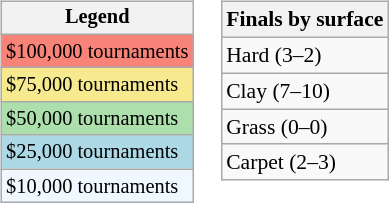<table>
<tr valign=top>
<td><br><table class=wikitable style="font-size:85%">
<tr>
<th>Legend</th>
</tr>
<tr style="background:#f88379;">
<td>$100,000 tournaments</td>
</tr>
<tr style="background:#f7e98e;">
<td>$75,000 tournaments</td>
</tr>
<tr style="background:#addfad;">
<td>$50,000 tournaments</td>
</tr>
<tr style="background:lightblue;">
<td>$25,000 tournaments</td>
</tr>
<tr style="background:#f0f8ff;">
<td>$10,000 tournaments</td>
</tr>
</table>
</td>
<td><br><table class=wikitable style="font-size:90%">
<tr>
<th>Finals by surface</th>
</tr>
<tr>
<td>Hard (3–2)</td>
</tr>
<tr>
<td>Clay (7–10)</td>
</tr>
<tr>
<td>Grass (0–0)</td>
</tr>
<tr>
<td>Carpet (2–3)</td>
</tr>
</table>
</td>
</tr>
</table>
